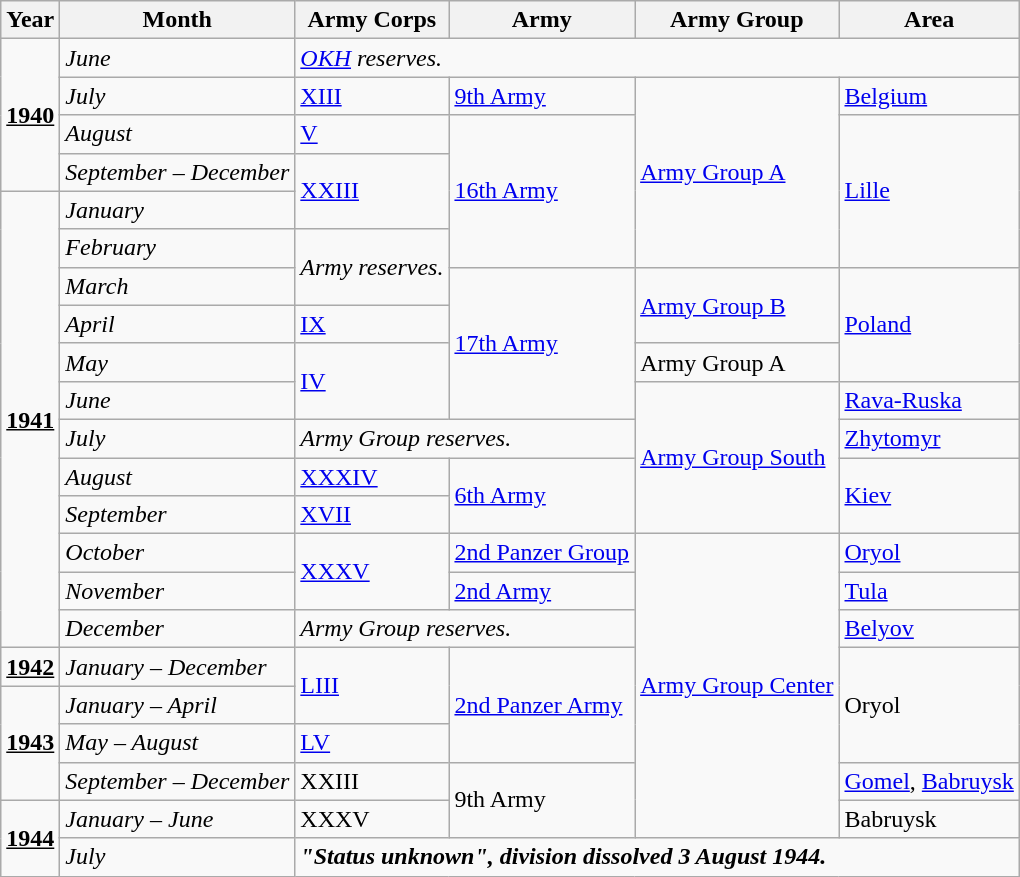<table class="wikitable">
<tr>
<th>Year</th>
<th>Month</th>
<th>Army Corps</th>
<th>Army</th>
<th>Army Group</th>
<th>Area</th>
</tr>
<tr>
<td rowspan="4"><strong><u>1940</u></strong></td>
<td><em>June</em></td>
<td colspan="4"><em><a href='#'>OKH</a> reserves.</em></td>
</tr>
<tr>
<td><em>July</em></td>
<td><a href='#'>XIII</a></td>
<td><a href='#'>9th Army</a></td>
<td rowspan="5"><a href='#'>Army Group A</a></td>
<td><a href='#'>Belgium</a></td>
</tr>
<tr>
<td><em>August</em></td>
<td><a href='#'>V</a></td>
<td rowspan="4"><a href='#'>16th Army</a></td>
<td rowspan="4"><a href='#'>Lille</a></td>
</tr>
<tr>
<td><em>September – December</em></td>
<td rowspan="2"><a href='#'>XXIII</a></td>
</tr>
<tr>
<td rowspan="12"><strong><u>1941</u></strong></td>
<td><em>January</em></td>
</tr>
<tr>
<td><em>February</em></td>
<td rowspan="2"><em>Army reserves.</em></td>
</tr>
<tr>
<td><em>March</em></td>
<td rowspan="4"><a href='#'>17th Army</a></td>
<td rowspan="2"><a href='#'>Army Group B</a></td>
<td rowspan="3"><a href='#'>Poland</a></td>
</tr>
<tr>
<td><em>April</em></td>
<td><a href='#'>IX</a></td>
</tr>
<tr>
<td><em>May</em></td>
<td rowspan="2"><a href='#'>IV</a></td>
<td>Army Group A</td>
</tr>
<tr>
<td><em>June</em></td>
<td rowspan="4"><a href='#'>Army Group South</a></td>
<td><a href='#'>Rava-Ruska</a></td>
</tr>
<tr>
<td><em>July</em></td>
<td colspan="2"><em>Army Group reserves.</em></td>
<td><a href='#'>Zhytomyr</a></td>
</tr>
<tr>
<td><em>August</em></td>
<td><a href='#'>XXXIV</a></td>
<td rowspan="2"><a href='#'>6th Army</a></td>
<td rowspan="2"><a href='#'>Kiev</a></td>
</tr>
<tr>
<td><em>September</em></td>
<td><a href='#'>XVII</a></td>
</tr>
<tr>
<td><em>October</em></td>
<td rowspan="2"><a href='#'>XXXV</a></td>
<td><a href='#'>2nd Panzer Group</a></td>
<td rowspan="8"><a href='#'>Army Group Center</a></td>
<td><a href='#'>Oryol</a></td>
</tr>
<tr>
<td><em>November</em></td>
<td><a href='#'>2nd Army</a></td>
<td><a href='#'>Tula</a></td>
</tr>
<tr>
<td><em>December</em></td>
<td colspan="2"><em>Army Group reserves.</em></td>
<td><a href='#'>Belyov</a></td>
</tr>
<tr>
<td><strong><u>1942</u></strong></td>
<td><em>January – December</em></td>
<td rowspan="2"><a href='#'>LIII</a></td>
<td rowspan="3"><a href='#'>2nd Panzer Army</a></td>
<td rowspan="3">Oryol</td>
</tr>
<tr>
<td rowspan="3"><strong><u>1943</u></strong></td>
<td><em>January – April</em></td>
</tr>
<tr>
<td><em>May – August</em></td>
<td><a href='#'>LV</a></td>
</tr>
<tr>
<td><em>September – December</em></td>
<td>XXIII</td>
<td rowspan="2">9th Army</td>
<td><a href='#'>Gomel</a>, <a href='#'>Babruysk</a></td>
</tr>
<tr>
<td rowspan="2"><strong><u>1944</u></strong></td>
<td><em>January – June</em></td>
<td>XXXV</td>
<td>Babruysk</td>
</tr>
<tr>
<td><em>July</em></td>
<td colspan="4"><strong><em>"Status unknown", division dissolved 3 August 1944.</em></strong></td>
</tr>
</table>
